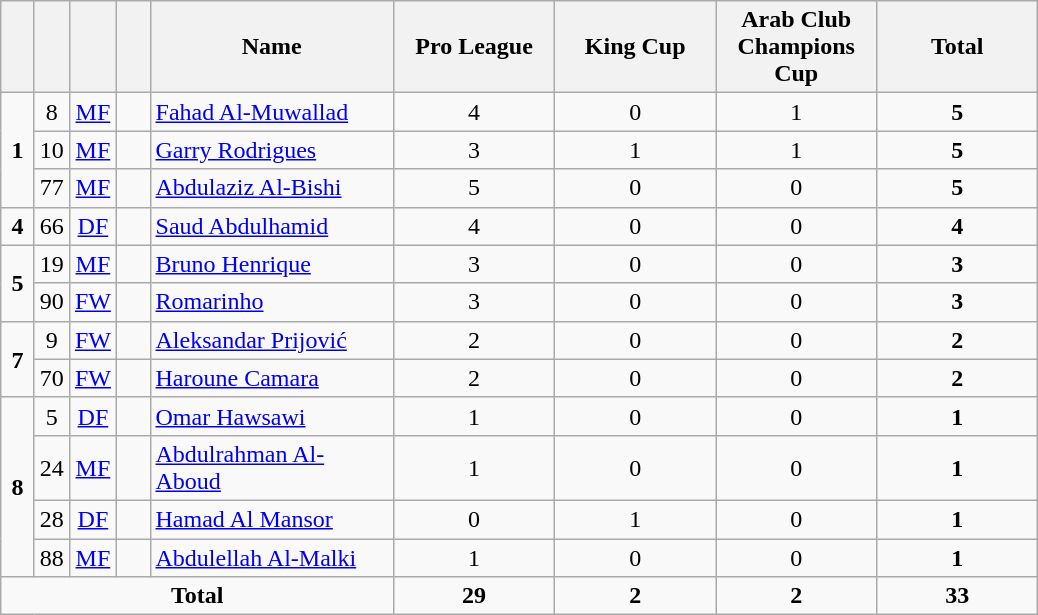<table class="wikitable" style="text-align:center">
<tr>
<th width=15></th>
<th width=15></th>
<th width=15></th>
<th width=15></th>
<th width=155>Name</th>
<th width=100>Pro League</th>
<th width=100>King Cup</th>
<th width=100>Arab Club Champions Cup</th>
<th width=100>Total</th>
</tr>
<tr>
<td rowspan=3><strong>1</strong></td>
<td>8</td>
<td><a href='#'>MF</a></td>
<td></td>
<td align=left><a href='#'>Fahad Al-Muwallad</a></td>
<td>4</td>
<td>0</td>
<td>1</td>
<td><strong>5</strong></td>
</tr>
<tr>
<td>10</td>
<td><a href='#'>MF</a></td>
<td></td>
<td align=left><a href='#'>Garry Rodrigues</a></td>
<td>3</td>
<td>1</td>
<td>1</td>
<td><strong>5</strong></td>
</tr>
<tr>
<td>77</td>
<td><a href='#'>MF</a></td>
<td></td>
<td align=left><a href='#'>Abdulaziz Al-Bishi</a></td>
<td>5</td>
<td>0</td>
<td>0</td>
<td><strong>5</strong></td>
</tr>
<tr>
<td><strong>4</strong></td>
<td>66</td>
<td><a href='#'>DF</a></td>
<td></td>
<td align=left><a href='#'>Saud Abdulhamid</a></td>
<td>4</td>
<td>0</td>
<td>0</td>
<td><strong>4</strong></td>
</tr>
<tr>
<td rowspan=2><strong>5</strong></td>
<td>19</td>
<td><a href='#'>MF</a></td>
<td></td>
<td align=left><a href='#'>Bruno Henrique</a></td>
<td>3</td>
<td>0</td>
<td>0</td>
<td><strong>3</strong></td>
</tr>
<tr>
<td>90</td>
<td><a href='#'>FW</a></td>
<td></td>
<td align=left><a href='#'>Romarinho</a></td>
<td>3</td>
<td>0</td>
<td>0</td>
<td><strong>3</strong></td>
</tr>
<tr>
<td rowspan=2><strong>7</strong></td>
<td>9</td>
<td><a href='#'>FW</a></td>
<td></td>
<td align=left><a href='#'>Aleksandar Prijović</a></td>
<td>2</td>
<td>0</td>
<td>0</td>
<td><strong>2</strong></td>
</tr>
<tr>
<td>70</td>
<td><a href='#'>FW</a></td>
<td></td>
<td align=left><a href='#'>Haroune Camara</a></td>
<td>2</td>
<td>0</td>
<td>0</td>
<td><strong>2</strong></td>
</tr>
<tr>
<td rowspan=4><strong>8</strong></td>
<td>5</td>
<td><a href='#'>DF</a></td>
<td></td>
<td align=left><a href='#'>Omar Hawsawi</a></td>
<td>1</td>
<td>0</td>
<td>0</td>
<td><strong>1</strong></td>
</tr>
<tr>
<td>24</td>
<td><a href='#'>MF</a></td>
<td></td>
<td align=left><a href='#'>Abdulrahman Al-Aboud</a></td>
<td>1</td>
<td>0</td>
<td>0</td>
<td><strong>1</strong></td>
</tr>
<tr>
<td>28</td>
<td><a href='#'>DF</a></td>
<td></td>
<td align=left><a href='#'>Hamad Al Mansor</a></td>
<td>0</td>
<td>1</td>
<td>0</td>
<td><strong>1</strong></td>
</tr>
<tr>
<td>88</td>
<td><a href='#'>MF</a></td>
<td></td>
<td align=left><a href='#'>Abdulellah Al-Malki</a></td>
<td>1</td>
<td>0</td>
<td>0</td>
<td><strong>1</strong></td>
</tr>
<tr>
<td colspan=5><strong>Total</strong></td>
<td><strong>29</strong></td>
<td><strong>2</strong></td>
<td><strong>2</strong></td>
<td><strong>33</strong></td>
</tr>
</table>
